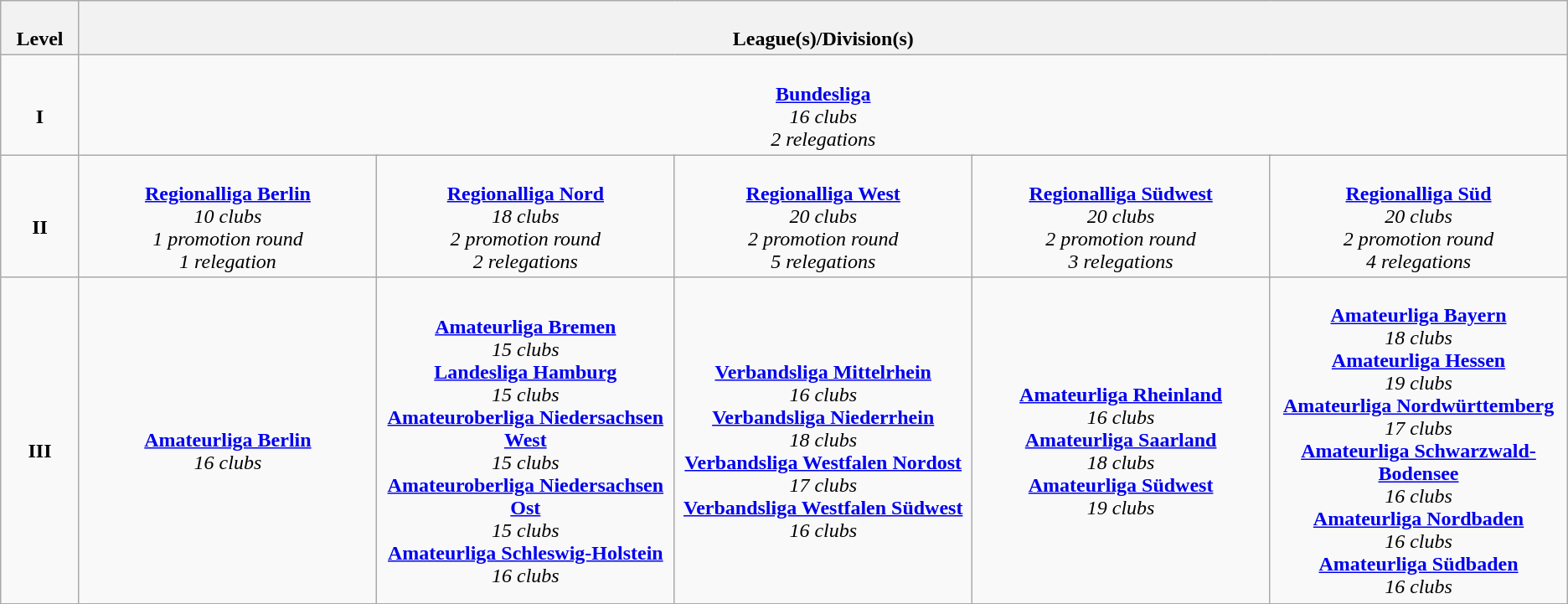<table class="wikitable" style="text-align: center;">
<tr>
<th colspan="1" width="4%"><br>Level</th>
<th colspan="10" width="96%"><br>League(s)/Division(s)</th>
</tr>
<tr>
<td colspan="1" width="5%"><br><strong>I</strong></td>
<td colspan="10" width="95%"><br><strong><a href='#'>Bundesliga</a></strong><br>
<em>16 clubs</em><br>
<em>2 relegations</em></td>
</tr>
<tr>
<td colspan="1" width="5%"><br><strong>II</strong></td>
<td colspan="2" width="19%"><br><strong><a href='#'>Regionalliga Berlin</a></strong><br>
<em>10 clubs</em><br>
<em>1 promotion round</em><br>
<em>1 relegation</em></td>
<td colspan="2" width="19%"><br><strong><a href='#'>Regionalliga Nord</a></strong><br>
<em>18 clubs</em><br>
<em>2 promotion round</em><br>
<em>2 relegations</em></td>
<td colspan="2" width="19%"><br><strong><a href='#'>Regionalliga West</a></strong><br>
<em>20 clubs</em><br>
<em>2 promotion round</em><br>
<em>5 relegations</em></td>
<td colspan="2" width="19%"><br><strong><a href='#'>Regionalliga Südwest</a></strong><br>
<em>20 clubs</em><br>
<em>2 promotion round</em><br>
<em>3 relegations</em></td>
<td colspan="2" width="19%"><br><strong><a href='#'>Regionalliga Süd</a></strong><br>
<em>20 clubs</em><br>
<em>2 promotion round</em><br>
<em>4 relegations</em></td>
</tr>
<tr>
<td colspan="1" width="5%"><br><strong>III</strong></td>
<td colspan="2" width="19%"><br><strong><a href='#'>Amateurliga Berlin</a></strong><br>
<em>16 clubs</em><br></td>
<td colspan="2" width="19%"><br><strong><a href='#'>Amateurliga Bremen</a></strong><br>
<em>15 clubs</em><br>
<strong><a href='#'>Landesliga Hamburg</a></strong><br>
<em>15 clubs</em><br>
<strong><a href='#'>Amateuroberliga Niedersachsen West</a></strong><br>
<em>15 clubs</em><br>
<strong><a href='#'>Amateuroberliga Niedersachsen Ost</a></strong><br>
<em>15 clubs</em><br>
<strong><a href='#'>Amateurliga Schleswig-Holstein</a></strong><br>
<em>16 clubs</em><br></td>
<td colspan="2" width="19%"><br><strong><a href='#'>Verbandsliga Mittelrhein</a></strong><br>
<em>16 clubs</em><br>
<strong><a href='#'>Verbandsliga Niederrhein</a></strong><br>
<em>18 clubs</em><br>
<strong><a href='#'>Verbandsliga Westfalen Nordost</a></strong><br>
<em>17 clubs</em><br>
<strong><a href='#'>Verbandsliga Westfalen Südwest</a></strong><br>
<em>16 clubs</em><br></td>
<td colspan="2" width="19%"><br><strong><a href='#'>Amateurliga Rheinland</a></strong><br>
<em>16 clubs</em><br>
<strong><a href='#'>Amateurliga Saarland</a></strong><br>
<em>18 clubs</em><br>
<strong><a href='#'>Amateurliga Südwest</a></strong><br>
<em>19 clubs</em><br></td>
<td colspan="2" width="19%"><br><strong><a href='#'>Amateurliga Bayern</a></strong><br>
<em>18 clubs</em><br>
<strong><a href='#'>Amateurliga Hessen</a></strong><br>
<em>19 clubs</em><br>
<strong><a href='#'>Amateurliga Nordwürttemberg</a></strong><br>
<em>17 clubs</em><br>
<strong><a href='#'>Amateurliga Schwarzwald-Bodensee</a></strong><br>
<em>16 clubs</em><br>
<strong><a href='#'>Amateurliga Nordbaden</a></strong><br>
<em>16 clubs</em><br>
<strong><a href='#'>Amateurliga Südbaden</a></strong><br>
<em>16 clubs</em><br></td>
</tr>
</table>
